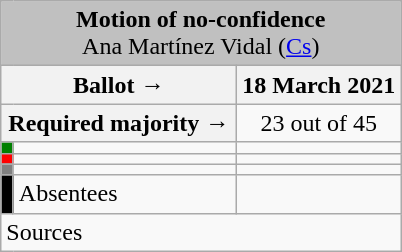<table class="wikitable" style="text-align:center;">
<tr>
<td colspan="3" align="center" bgcolor="#C0C0C0"><strong>Motion of no-confidence</strong><br>Ana Martínez Vidal (<a href='#'>Cs</a>)</td>
</tr>
<tr>
<th colspan="2" width="150px">Ballot →</th>
<th>18 March 2021</th>
</tr>
<tr>
<th colspan="2">Required majority →</th>
<td>23 out of 45 </td>
</tr>
<tr>
<th width="1px" style="background:green;"></th>
<td align="left"></td>
<td></td>
</tr>
<tr>
<th style="color:inherit;background:red;"></th>
<td align="left"></td>
<td></td>
</tr>
<tr>
<th style="color:inherit;background:gray;"></th>
<td align="left"></td>
<td></td>
</tr>
<tr>
<th style="color:inherit;background:black;"></th>
<td align="left"><span>Absentees</span></td>
<td></td>
</tr>
<tr>
<td align="left" colspan="6">Sources</td>
</tr>
</table>
